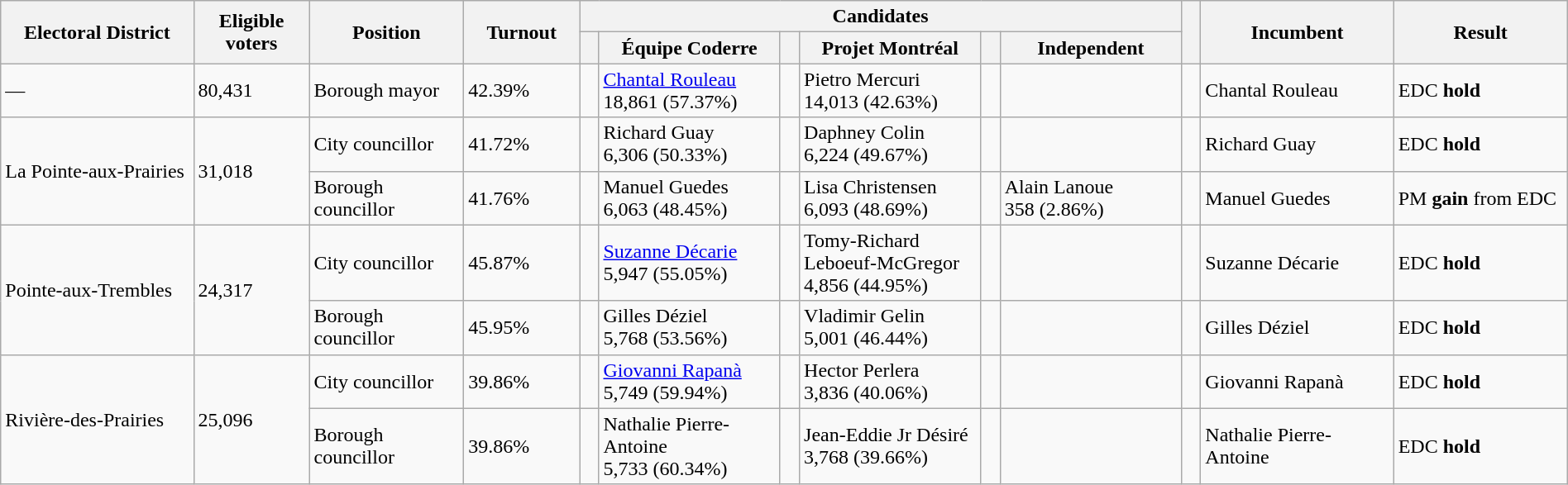<table class="wikitable" width="100%">
<tr>
<th width=10% rowspan=2>Electoral District</th>
<th width=6% rowspan=2>Eligible voters</th>
<th width=8% rowspan=2>Position</th>
<th width=6% rowspan=2>Turnout</th>
<th colspan=6>Candidates</th>
<th width=1% rowspan=2> </th>
<th width=10% rowspan=2>Incumbent</th>
<th width=9% rowspan=2>Result</th>
</tr>
<tr>
<th width=1% > </th>
<th width=9.4% >Équipe Coderre</th>
<th width=1% > </th>
<th width=9.4% ><span>Projet Montréal</span></th>
<th width=1% > </th>
<th width=9.4% >Independent</th>
</tr>
<tr>
<td>—</td>
<td>80,431</td>
<td>Borough mayor</td>
<td>42.39%</td>
<td> </td>
<td><a href='#'>Chantal Rouleau</a> <br> 18,861 (57.37%)</td>
<td></td>
<td>Pietro Mercuri <br> 14,013 (42.63%)</td>
<td></td>
<td></td>
<td> </td>
<td>Chantal Rouleau</td>
<td>EDC <strong>hold</strong></td>
</tr>
<tr>
<td rowspan=2>La Pointe-aux-Prairies</td>
<td rowspan=2>31,018</td>
<td>City councillor</td>
<td>41.72%</td>
<td> </td>
<td>Richard Guay  <br> 6,306 (50.33%)</td>
<td></td>
<td>Daphney Colin <br> 6,224 (49.67%)</td>
<td></td>
<td></td>
<td> </td>
<td>Richard Guay</td>
<td>EDC <strong>hold</strong></td>
</tr>
<tr>
<td>Borough councillor</td>
<td>41.76%</td>
<td></td>
<td>Manuel Guedes <br> 6,063 (48.45%)</td>
<td> </td>
<td>Lisa Christensen <br> 6,093 (48.69%)</td>
<td></td>
<td>Alain Lanoue <br> 358 (2.86%)</td>
<td> </td>
<td>Manuel Guedes</td>
<td>PM <strong>gain</strong> from EDC</td>
</tr>
<tr>
<td rowspan=2>Pointe-aux-Trembles</td>
<td rowspan=2>24,317</td>
<td>City councillor</td>
<td>45.87%</td>
<td> </td>
<td><a href='#'>Suzanne Décarie</a> <br> 5,947 (55.05%)</td>
<td></td>
<td>Tomy-Richard Leboeuf-McGregor <br> 4,856 (44.95%)</td>
<td></td>
<td></td>
<td> </td>
<td>Suzanne Décarie</td>
<td>EDC <strong>hold</strong></td>
</tr>
<tr>
<td>Borough councillor</td>
<td>45.95%</td>
<td> </td>
<td>Gilles Déziel <br> 5,768 (53.56%)</td>
<td></td>
<td>Vladimir Gelin <br> 5,001 (46.44%)</td>
<td></td>
<td></td>
<td> </td>
<td>Gilles Déziel</td>
<td>EDC <strong>hold</strong></td>
</tr>
<tr>
<td rowspan=2>Rivière-des-Prairies</td>
<td rowspan=2>25,096</td>
<td>City councillor</td>
<td>39.86%</td>
<td> </td>
<td><a href='#'>Giovanni Rapanà</a> <br> 5,749 (59.94%)</td>
<td></td>
<td>Hector Perlera <br> 3,836 (40.06%)</td>
<td></td>
<td></td>
<td> </td>
<td>Giovanni Rapanà</td>
<td>EDC <strong>hold</strong></td>
</tr>
<tr>
<td>Borough councillor</td>
<td>39.86%</td>
<td> </td>
<td>Nathalie Pierre-Antoine <br> 5,733 (60.34%)</td>
<td></td>
<td>Jean-Eddie Jr Désiré <br> 3,768 (39.66%)</td>
<td></td>
<td></td>
<td> </td>
<td>Nathalie Pierre-Antoine</td>
<td>EDC <strong>hold</strong></td>
</tr>
</table>
